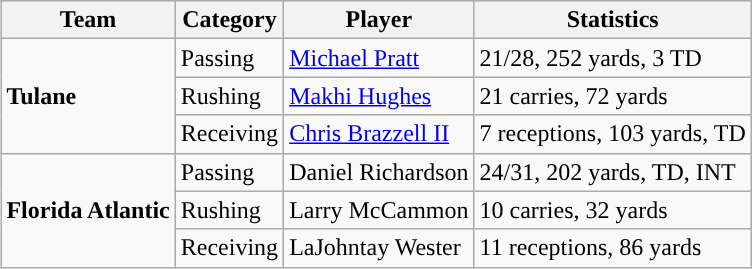<table class="wikitable" style="float: right;">
<tr>
<th>Team</th>
<th>Category</th>
<th>Player</th>
<th>Statistics</th>
</tr>
<tr>
<td rowspan=3><strong>Tulane</strong></td>
<td>Passing</td>
<td><a href='#'>Michael Pratt</a></td>
<td>21/28, 252 yards, 3 TD</td>
</tr>
<tr>
<td>Rushing</td>
<td><a href='#'>Makhi Hughes</a></td>
<td>21 carries, 72 yards</td>
</tr>
<tr>
<td>Receiving</td>
<td><a href='#'>Chris Brazzell II</a></td>
<td>7 receptions, 103 yards, TD</td>
</tr>
<tr>
<td rowspan=3><strong>Florida Atlantic</strong></td>
<td>Passing</td>
<td>Daniel Richardson</td>
<td>24/31, 202 yards, TD, INT</td>
</tr>
<tr>
<td>Rushing</td>
<td>Larry McCammon</td>
<td>10 carries, 32 yards</td>
</tr>
<tr>
<td>Receiving</td>
<td>LaJohntay Wester</td>
<td>11 receptions, 86 yards</td>
</tr>
</table>
